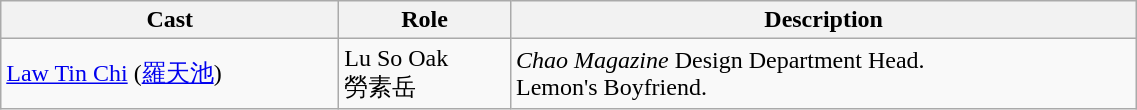<table class="wikitable" width="60%">
<tr>
<th>Cast</th>
<th>Role</th>
<th>Description</th>
</tr>
<tr>
<td><a href='#'>Law Tin Chi</a> (<a href='#'>羅天池</a>)</td>
<td>Lu So Oak <br> 勞素岳</td>
<td><em>Chao Magazine</em> Design Department Head. <br> Lemon's Boyfriend.</td>
</tr>
</table>
